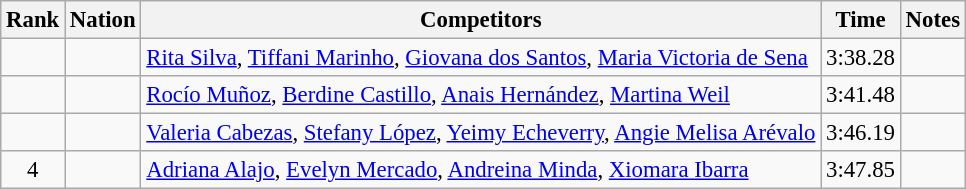<table class="wikitable sortable" style="text-align:center; font-size:95%">
<tr>
<th>Rank</th>
<th>Nation</th>
<th>Competitors</th>
<th>Time</th>
<th>Notes</th>
</tr>
<tr>
<td></td>
<td align=left></td>
<td align=left><a href='#'>Rita Silva</a>, <a href='#'>Tiffani Marinho</a>, <a href='#'>Giovana dos Santos</a>, <a href='#'>Maria Victoria de Sena</a></td>
<td>3:38.28</td>
<td></td>
</tr>
<tr>
<td></td>
<td align=left></td>
<td align=left><a href='#'>Rocío Muñoz</a>, <a href='#'>Berdine Castillo</a>, <a href='#'>Anais Hernández</a>, <a href='#'>Martina Weil</a></td>
<td>3:41.48</td>
<td></td>
</tr>
<tr>
<td></td>
<td align=left></td>
<td align=left><a href='#'>Valeria Cabezas</a>, <a href='#'>Stefany López</a>, <a href='#'>Yeimy Echeverry</a>, <a href='#'>Angie Melisa Arévalo</a></td>
<td>3:46.19</td>
<td></td>
</tr>
<tr>
<td>4</td>
<td align=left></td>
<td align=left><a href='#'>Adriana Alajo</a>, <a href='#'>Evelyn Mercado</a>, <a href='#'>Andreina Minda</a>, <a href='#'>Xiomara Ibarra</a></td>
<td>3:47.85</td>
<td></td>
</tr>
</table>
